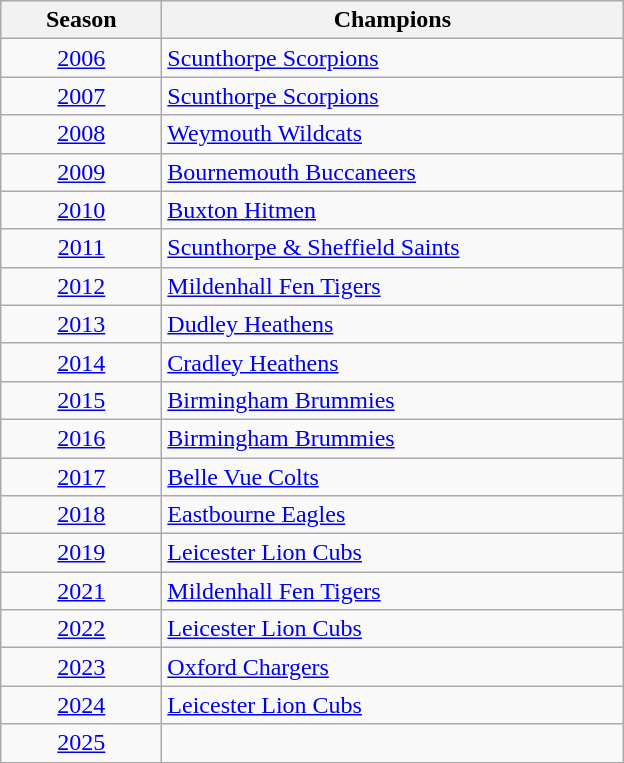<table class="wikitable" style="font-size: 100%">
<tr>
<th width=100>Season</th>
<th width=300>Champions</th>
</tr>
<tr align=center>
<td><a href='#'>2006</a></td>
<td align="left"><a href='#'>Scunthorpe Scorpions</a></td>
</tr>
<tr align=center>
<td><a href='#'>2007</a></td>
<td align="left"><a href='#'>Scunthorpe Scorpions</a></td>
</tr>
<tr align=center>
<td><a href='#'>2008</a></td>
<td align="left"><a href='#'>Weymouth Wildcats</a></td>
</tr>
<tr align=center>
<td><a href='#'>2009</a></td>
<td align="left"><a href='#'>Bournemouth Buccaneers</a></td>
</tr>
<tr align=center>
<td><a href='#'>2010</a></td>
<td align="left"><a href='#'>Buxton Hitmen</a></td>
</tr>
<tr align=center>
<td><a href='#'>2011</a></td>
<td align="left"><a href='#'>Scunthorpe & Sheffield Saints</a></td>
</tr>
<tr align=center>
<td><a href='#'>2012</a></td>
<td align="left"><a href='#'>Mildenhall Fen Tigers</a></td>
</tr>
<tr align=center>
<td><a href='#'>2013</a></td>
<td align="left"><a href='#'>Dudley Heathens</a></td>
</tr>
<tr align=center>
<td><a href='#'>2014</a></td>
<td align="left"><a href='#'>Cradley Heathens</a></td>
</tr>
<tr align=center>
<td><a href='#'>2015</a></td>
<td align="left"><a href='#'>Birmingham Brummies</a></td>
</tr>
<tr align=center>
<td><a href='#'>2016</a></td>
<td align="left"><a href='#'>Birmingham Brummies</a></td>
</tr>
<tr align=center>
<td><a href='#'>2017</a></td>
<td align="left"><a href='#'>Belle Vue Colts</a></td>
</tr>
<tr align=center>
<td><a href='#'>2018</a></td>
<td align="left"><a href='#'>Eastbourne Eagles</a></td>
</tr>
<tr align=center>
<td><a href='#'>2019</a></td>
<td align="left"><a href='#'>Leicester Lion Cubs</a></td>
</tr>
<tr align=center>
<td><a href='#'>2021</a></td>
<td align="left"><a href='#'>Mildenhall Fen Tigers</a></td>
</tr>
<tr align=center>
<td><a href='#'>2022</a></td>
<td align="left"><a href='#'>Leicester Lion Cubs</a></td>
</tr>
<tr align=center>
<td><a href='#'>2023</a></td>
<td align="left"><a href='#'>Oxford Chargers</a></td>
</tr>
<tr align=center>
<td><a href='#'>2024</a></td>
<td align="left"><a href='#'>Leicester Lion Cubs</a></td>
</tr>
<tr align=center>
<td><a href='#'>2025</a></td>
<td align="left"></td>
</tr>
</table>
